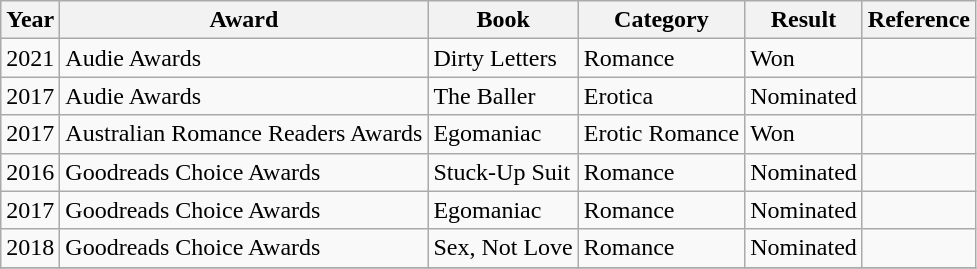<table class="wikitable">
<tr>
<th>Year</th>
<th>Award</th>
<th>Book</th>
<th>Category</th>
<th>Result</th>
<th>Reference</th>
</tr>
<tr>
<td>2021</td>
<td>Audie Awards</td>
<td>Dirty Letters</td>
<td>Romance</td>
<td>Won</td>
<td></td>
</tr>
<tr>
<td>2017</td>
<td>Audie Awards</td>
<td>The Baller</td>
<td>Erotica</td>
<td>Nominated</td>
<td></td>
</tr>
<tr>
<td>2017</td>
<td>Australian Romance Readers Awards</td>
<td>Egomaniac</td>
<td>Erotic Romance</td>
<td>Won</td>
<td></td>
</tr>
<tr>
<td>2016</td>
<td>Goodreads Choice Awards</td>
<td>Stuck-Up Suit</td>
<td>Romance</td>
<td>Nominated</td>
<td></td>
</tr>
<tr>
<td>2017</td>
<td>Goodreads Choice Awards</td>
<td>Egomaniac</td>
<td>Romance</td>
<td>Nominated</td>
<td></td>
</tr>
<tr>
<td>2018</td>
<td>Goodreads Choice Awards</td>
<td>Sex, Not Love</td>
<td>Romance</td>
<td>Nominated</td>
<td></td>
</tr>
<tr>
</tr>
</table>
